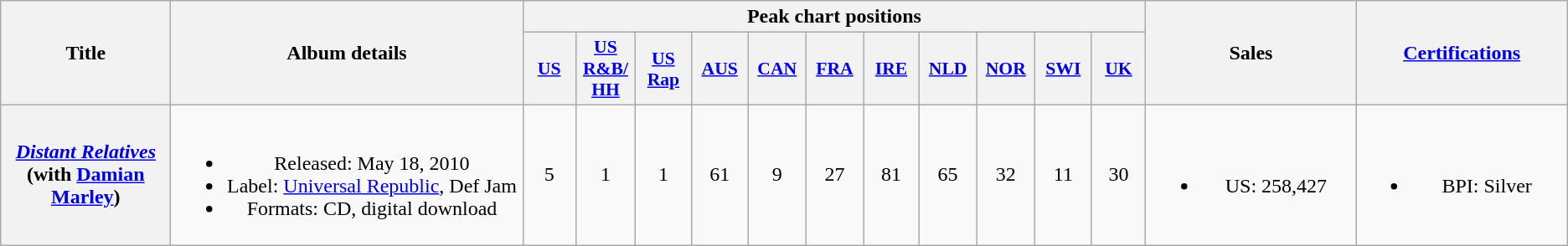<table class="wikitable plainrowheaders" style="text-align:center;">
<tr>
<th scope="col" rowspan="2" style="width:10em;">Title</th>
<th scope="col" rowspan="2" style="width:22em;">Album details</th>
<th scope="col" colspan="11">Peak chart positions</th>
<th scope="col" rowspan="2" style="width:12em;">Sales</th>
<th scope="col" rowspan="2" style="width:12em;"><a href='#'>Certifications</a></th>
</tr>
<tr>
<th scope="col" style="width:3em;font-size:90%;"><a href='#'>US</a><br></th>
<th scope="col" style="width:3em;font-size:90%;"><a href='#'>US<br>R&B/<br>HH</a><br></th>
<th scope="col" style="width:3em;font-size:90%;"><a href='#'>US<br>Rap</a><br></th>
<th scope="col" style="width:3em;font-size:90%;"><a href='#'>AUS</a><br></th>
<th scope="col" style="width:3em;font-size:90%;"><a href='#'>CAN</a><br></th>
<th scope="col" style="width:3em;font-size:90%;"><a href='#'>FRA</a><br></th>
<th scope="col" style="width:3em;font-size:90%;"><a href='#'>IRE</a><br></th>
<th scope="col" style="width:3em;font-size:90%;"><a href='#'>NLD</a><br></th>
<th scope="col" style="width:3em;font-size:90%;"><a href='#'>NOR</a><br></th>
<th scope="col" style="width:3em;font-size:90%;"><a href='#'>SWI</a><br></th>
<th scope="col" style="width:3em;font-size:90%;"><a href='#'>UK</a><br></th>
</tr>
<tr>
<th scope="row"><em><a href='#'>Distant Relatives</a></em><br><span>(with <a href='#'>Damian Marley</a>)</span></th>
<td><br><ul><li>Released: May 18, 2010</li><li>Label: <a href='#'>Universal Republic</a>, Def Jam</li><li>Formats: CD, digital download</li></ul></td>
<td>5</td>
<td>1</td>
<td>1</td>
<td>61</td>
<td>9</td>
<td>27</td>
<td>81</td>
<td>65</td>
<td>32</td>
<td>11</td>
<td>30</td>
<td><br><ul><li>US: 258,427</li></ul></td>
<td><br><ul><li>BPI: Silver</li></ul></td>
</tr>
</table>
